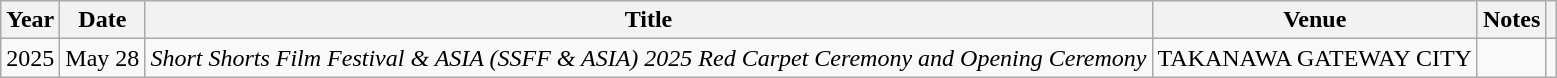<table class="wikitable">
<tr>
<th>Year</th>
<th>Date</th>
<th>Title</th>
<th>Venue</th>
<th>Notes</th>
<th></th>
</tr>
<tr>
<td>2025</td>
<td>May 28</td>
<td><em>Short Shorts Film Festival & ASIA (SSFF & ASIA) 2025 Red Carpet Ceremony and Opening Ceremony</em></td>
<td>TAKANAWA GATEWAY CITY</td>
<td></td>
<td></td>
</tr>
</table>
